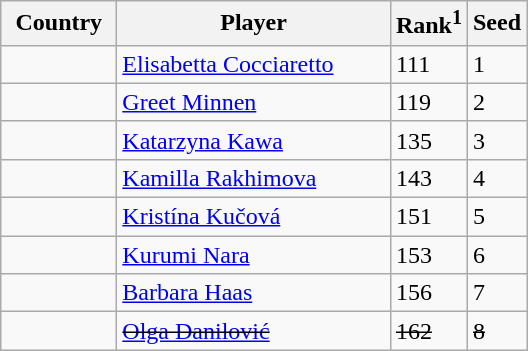<table class="sortable wikitable">
<tr>
<th width="70">Country</th>
<th width="175">Player</th>
<th>Rank<sup>1</sup></th>
<th>Seed</th>
</tr>
<tr>
<td></td>
<td><a href='#'>Elisabetta Cocciaretto</a></td>
<td>111</td>
<td>1</td>
</tr>
<tr>
<td></td>
<td><a href='#'>Greet Minnen</a></td>
<td>119</td>
<td>2</td>
</tr>
<tr>
<td></td>
<td><a href='#'>Katarzyna Kawa</a></td>
<td>135</td>
<td>3</td>
</tr>
<tr>
<td></td>
<td><a href='#'>Kamilla Rakhimova</a></td>
<td>143</td>
<td>4</td>
</tr>
<tr>
<td></td>
<td><a href='#'>Kristína Kučová</a></td>
<td>151</td>
<td>5</td>
</tr>
<tr>
<td></td>
<td><a href='#'>Kurumi Nara</a></td>
<td>153</td>
<td>6</td>
</tr>
<tr>
<td></td>
<td><a href='#'>Barbara Haas</a></td>
<td>156</td>
<td>7</td>
</tr>
<tr>
<td><s></s></td>
<td><s><a href='#'>Olga Danilović</a></s></td>
<td><s>162</s></td>
<td><s>8</s></td>
</tr>
</table>
